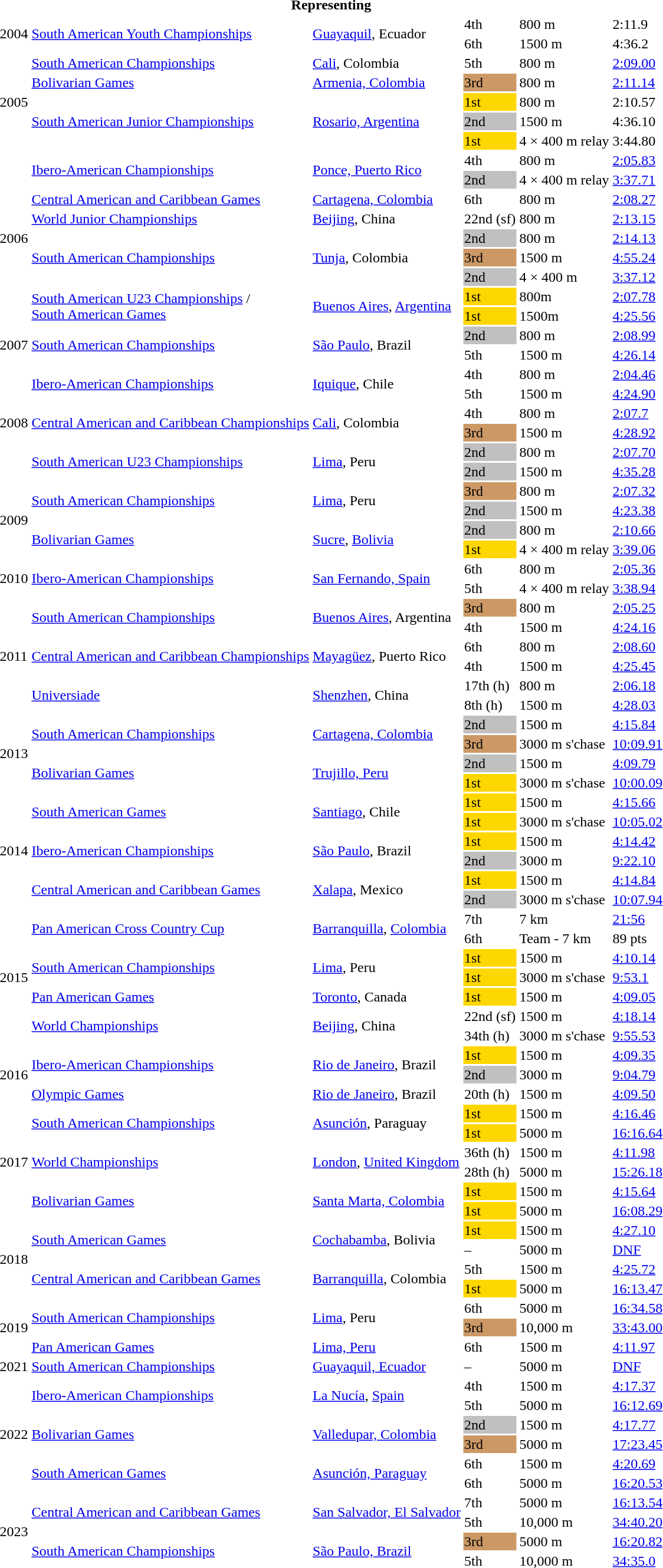<table>
<tr>
<th colspan="6">Representing </th>
</tr>
<tr>
<td rowspan=2>2004</td>
<td rowspan=2><a href='#'>South American Youth Championships</a></td>
<td rowspan=2><a href='#'>Guayaquil</a>, Ecuador</td>
<td>4th</td>
<td>800 m</td>
<td>2:11.9</td>
</tr>
<tr>
<td>6th</td>
<td>1500 m</td>
<td>4:36.2</td>
</tr>
<tr>
<td rowspan=5>2005</td>
<td><a href='#'>South American Championships</a></td>
<td><a href='#'>Cali</a>, Colombia</td>
<td>5th</td>
<td>800 m</td>
<td><a href='#'>2:09.00</a></td>
</tr>
<tr>
<td><a href='#'>Bolivarian Games</a></td>
<td><a href='#'>Armenia, Colombia</a></td>
<td bgcolor="cc9966">3rd</td>
<td>800 m</td>
<td><a href='#'>2:11.14</a> </td>
</tr>
<tr>
<td rowspan=3><a href='#'>South American Junior Championships</a></td>
<td rowspan=3><a href='#'>Rosario, Argentina</a></td>
<td bgcolor=gold>1st</td>
<td>800 m</td>
<td>2:10.57</td>
</tr>
<tr>
<td bgcolor=silver>2nd</td>
<td>1500 m</td>
<td>4:36.10</td>
</tr>
<tr>
<td bgcolor=gold>1st</td>
<td>4 × 400 m relay</td>
<td>3:44.80</td>
</tr>
<tr>
<td rowspan=9>2006</td>
<td rowspan=2><a href='#'>Ibero-American Championships</a></td>
<td rowspan=2><a href='#'>Ponce, Puerto Rico</a></td>
<td>4th</td>
<td>800 m</td>
<td><a href='#'>2:05.83</a></td>
</tr>
<tr>
<td bgcolor=silver>2nd</td>
<td>4 × 400 m relay</td>
<td><a href='#'>3:37.71</a></td>
</tr>
<tr>
<td><a href='#'>Central American and Caribbean Games</a></td>
<td><a href='#'>Cartagena, Colombia</a></td>
<td>6th</td>
<td>800 m</td>
<td><a href='#'>2:08.27</a></td>
</tr>
<tr>
<td><a href='#'>World Junior Championships</a></td>
<td><a href='#'>Beijing</a>, China</td>
<td>22nd (sf)</td>
<td>800 m</td>
<td><a href='#'>2:13.15</a></td>
</tr>
<tr>
<td rowspan=3><a href='#'>South American Championships</a></td>
<td rowspan=3><a href='#'>Tunja</a>, Colombia</td>
<td bgcolor=silver>2nd</td>
<td>800 m</td>
<td><a href='#'>2:14.13</a></td>
</tr>
<tr>
<td bgcolor=cc9966>3rd</td>
<td>1500 m</td>
<td><a href='#'>4:55.24</a></td>
</tr>
<tr>
<td bgcolor=silver>2nd</td>
<td>4 × 400 m</td>
<td><a href='#'>3:37.12</a></td>
</tr>
<tr>
<td rowspan=2><a href='#'>South American U23 Championships</a> /<br> <a href='#'>South American Games</a></td>
<td rowspan=2><a href='#'>Buenos Aires</a>, <a href='#'>Argentina</a></td>
<td bgcolor=gold>1st</td>
<td>800m</td>
<td><a href='#'>2:07.78</a></td>
</tr>
<tr>
<td bgcolor=gold>1st</td>
<td>1500m</td>
<td><a href='#'>4:25.56</a></td>
</tr>
<tr>
<td rowspan=2>2007</td>
<td rowspan=2><a href='#'>South American Championships</a></td>
<td rowspan=2><a href='#'>São Paulo</a>, Brazil</td>
<td bgcolor=silver>2nd</td>
<td>800 m</td>
<td><a href='#'>2:08.99</a></td>
</tr>
<tr>
<td>5th</td>
<td>1500 m</td>
<td><a href='#'>4:26.14</a></td>
</tr>
<tr>
<td rowspan=6>2008</td>
<td rowspan=2><a href='#'>Ibero-American Championships</a></td>
<td rowspan=2><a href='#'>Iquique</a>, Chile</td>
<td>4th</td>
<td>800 m</td>
<td><a href='#'>2:04.46</a></td>
</tr>
<tr>
<td>5th</td>
<td>1500 m</td>
<td><a href='#'>4:24.90</a></td>
</tr>
<tr>
<td rowspan=2><a href='#'>Central American and Caribbean Championships</a></td>
<td rowspan=2><a href='#'>Cali</a>, Colombia</td>
<td>4th</td>
<td>800 m</td>
<td><a href='#'>2:07.7</a></td>
</tr>
<tr>
<td bgcolor=cc9966>3rd</td>
<td>1500 m</td>
<td><a href='#'>4:28.92</a></td>
</tr>
<tr>
<td rowspan=2><a href='#'>South American U23 Championships</a></td>
<td rowspan=2><a href='#'>Lima</a>, Peru</td>
<td bgcolor=silver>2nd</td>
<td>800 m</td>
<td><a href='#'>2:07.70</a></td>
</tr>
<tr>
<td bgcolor=silver>2nd</td>
<td>1500 m</td>
<td><a href='#'>4:35.28</a></td>
</tr>
<tr>
<td rowspan=4>2009</td>
<td rowspan=2><a href='#'>South American Championships</a></td>
<td rowspan=2><a href='#'>Lima</a>, Peru</td>
<td bgcolor=cc9966>3rd</td>
<td>800 m</td>
<td><a href='#'>2:07.32</a></td>
</tr>
<tr>
<td bgcolor=silver>2nd</td>
<td>1500 m</td>
<td><a href='#'>4:23.38</a></td>
</tr>
<tr>
<td rowspan=2><a href='#'>Bolivarian Games</a></td>
<td rowspan=2><a href='#'>Sucre</a>, <a href='#'>Bolivia</a></td>
<td bgcolor=silver>2nd</td>
<td>800 m</td>
<td><a href='#'>2:10.66</a> </td>
</tr>
<tr>
<td bgcolor=gold>1st</td>
<td>4 × 400 m relay</td>
<td><a href='#'>3:39.06</a> </td>
</tr>
<tr>
<td rowspan=2>2010</td>
<td rowspan=2><a href='#'>Ibero-American Championships</a></td>
<td rowspan=2><a href='#'>San Fernando, Spain</a></td>
<td>6th</td>
<td>800 m</td>
<td><a href='#'>2:05.36</a></td>
</tr>
<tr>
<td>5th</td>
<td>4 × 400 m relay</td>
<td><a href='#'>3:38.94</a></td>
</tr>
<tr>
<td rowspan=6>2011</td>
<td rowspan=2><a href='#'>South American Championships</a></td>
<td rowspan=2><a href='#'>Buenos Aires</a>, Argentina</td>
<td bgcolor=cc9966>3rd</td>
<td>800 m</td>
<td><a href='#'>2:05.25</a></td>
</tr>
<tr>
<td>4th</td>
<td>1500 m</td>
<td><a href='#'>4:24.16</a></td>
</tr>
<tr>
<td rowspan=2><a href='#'>Central American and Caribbean Championships</a></td>
<td rowspan=2><a href='#'>Mayagüez</a>, Puerto Rico</td>
<td>6th</td>
<td>800 m</td>
<td><a href='#'>2:08.60</a></td>
</tr>
<tr>
<td>4th</td>
<td>1500 m</td>
<td><a href='#'>4:25.45</a></td>
</tr>
<tr>
<td rowspan=2><a href='#'>Universiade</a></td>
<td rowspan=2><a href='#'>Shenzhen</a>, China</td>
<td>17th (h)</td>
<td>800 m</td>
<td><a href='#'>2:06.18</a></td>
</tr>
<tr>
<td>8th (h)</td>
<td>1500 m</td>
<td><a href='#'>4:28.03</a></td>
</tr>
<tr>
<td rowspan=4>2013</td>
<td rowspan=2><a href='#'>South American Championships</a></td>
<td rowspan=2><a href='#'>Cartagena, Colombia</a></td>
<td bgcolor=silver>2nd</td>
<td>1500 m</td>
<td><a href='#'>4:15.84</a></td>
</tr>
<tr>
<td bgcolor=cc9966>3rd</td>
<td>3000 m s'chase</td>
<td><a href='#'>10:09.91</a></td>
</tr>
<tr>
<td rowspan=2><a href='#'>Bolivarian Games</a></td>
<td rowspan=2><a href='#'>Trujillo, Peru</a></td>
<td bgcolor=silver>2nd</td>
<td>1500 m</td>
<td><a href='#'>4:09.79</a></td>
</tr>
<tr>
<td bgcolor=gold>1st</td>
<td>3000 m s'chase</td>
<td><a href='#'>10:00.09</a></td>
</tr>
<tr>
<td rowspan=6>2014</td>
<td rowspan=2><a href='#'>South American Games</a></td>
<td rowspan=2><a href='#'>Santiago</a>, Chile</td>
<td bgcolor=gold>1st</td>
<td>1500 m</td>
<td><a href='#'>4:15.66</a></td>
</tr>
<tr>
<td bgcolor=gold>1st</td>
<td>3000 m s'chase</td>
<td><a href='#'>10:05.02</a></td>
</tr>
<tr>
<td rowspan=2><a href='#'>Ibero-American Championships</a></td>
<td rowspan=2><a href='#'>São Paulo</a>, Brazil</td>
<td bgcolor=gold>1st</td>
<td>1500 m</td>
<td><a href='#'>4:14.42</a></td>
</tr>
<tr>
<td bgcolor=silver>2nd</td>
<td>3000 m</td>
<td><a href='#'>9:22.10</a></td>
</tr>
<tr>
<td rowspan=2><a href='#'>Central American and Caribbean Games</a></td>
<td rowspan=2><a href='#'>Xalapa</a>, Mexico</td>
<td bgcolor=gold>1st</td>
<td>1500 m</td>
<td><a href='#'>4:14.84</a> </td>
</tr>
<tr>
<td bgcolor=silver>2nd</td>
<td>3000 m s'chase</td>
<td><a href='#'>10:07.94</a> </td>
</tr>
<tr>
<td rowspan=7>2015</td>
<td rowspan=2><a href='#'>Pan American Cross Country Cup</a></td>
<td rowspan=2><a href='#'>Barranquilla</a>, <a href='#'>Colombia</a></td>
<td>7th</td>
<td>7 km</td>
<td><a href='#'>21:56</a></td>
</tr>
<tr>
<td>6th</td>
<td>Team - 7 km</td>
<td>89 pts</td>
</tr>
<tr>
<td rowspan=2><a href='#'>South American Championships</a></td>
<td rowspan=2><a href='#'>Lima</a>, Peru</td>
<td bgcolor=gold>1st</td>
<td>1500 m</td>
<td><a href='#'>4:10.14</a></td>
</tr>
<tr>
<td bgcolor=gold>1st</td>
<td>3000 m s'chase</td>
<td><a href='#'>9:53.1</a></td>
</tr>
<tr>
<td><a href='#'>Pan American Games</a></td>
<td><a href='#'>Toronto</a>, Canada</td>
<td bgcolor=gold>1st</td>
<td>1500 m</td>
<td><a href='#'>4:09.05</a> </td>
</tr>
<tr>
<td rowspan=2><a href='#'>World Championships</a></td>
<td rowspan=2><a href='#'>Beijing</a>, China</td>
<td>22nd (sf)</td>
<td>1500 m</td>
<td><a href='#'>4:18.14</a></td>
</tr>
<tr>
<td>34th (h)</td>
<td>3000 m s'chase</td>
<td><a href='#'>9:55.53</a></td>
</tr>
<tr>
<td rowspan=3>2016</td>
<td rowspan=2><a href='#'>Ibero-American Championships</a></td>
<td rowspan=2><a href='#'>Rio de Janeiro</a>, Brazil</td>
<td bgcolor=gold>1st</td>
<td>1500 m</td>
<td><a href='#'>4:09.35</a></td>
</tr>
<tr>
<td bgcolor=silver>2nd</td>
<td>3000 m</td>
<td><a href='#'>9:04.79</a></td>
</tr>
<tr>
<td><a href='#'>Olympic Games</a></td>
<td><a href='#'>Rio de Janeiro</a>, Brazil</td>
<td>20th (h)</td>
<td>1500 m</td>
<td><a href='#'>4:09.50</a></td>
</tr>
<tr>
<td rowspan=6>2017</td>
<td rowspan=2><a href='#'>South American Championships</a></td>
<td rowspan=2><a href='#'>Asunción</a>, Paraguay</td>
<td bgcolor=gold>1st</td>
<td>1500 m</td>
<td><a href='#'>4:16.46</a></td>
</tr>
<tr>
<td bgcolor=gold>1st</td>
<td>5000 m</td>
<td><a href='#'>16:16.64</a></td>
</tr>
<tr>
<td rowspan=2><a href='#'>World Championships</a></td>
<td rowspan=2><a href='#'>London</a>, <a href='#'>United Kingdom</a></td>
<td>36th (h)</td>
<td>1500 m</td>
<td><a href='#'>4:11.98</a></td>
</tr>
<tr>
<td>28th (h)</td>
<td>5000 m</td>
<td><a href='#'>15:26.18</a></td>
</tr>
<tr>
<td rowspan=2><a href='#'>Bolivarian Games</a></td>
<td rowspan=2><a href='#'>Santa Marta, Colombia</a></td>
<td bgcolor=gold>1st</td>
<td>1500 m</td>
<td><a href='#'>4:15.64</a></td>
</tr>
<tr>
<td bgcolor=gold>1st</td>
<td>5000 m</td>
<td><a href='#'>16:08.29</a></td>
</tr>
<tr>
<td rowspan=4>2018</td>
<td rowspan=2><a href='#'>South American Games</a></td>
<td rowspan=2><a href='#'>Cochabamba</a>, Bolivia</td>
<td bgcolor=gold>1st</td>
<td>1500 m</td>
<td><a href='#'>4:27.10</a></td>
</tr>
<tr>
<td>–</td>
<td>5000 m</td>
<td><a href='#'>DNF</a></td>
</tr>
<tr>
<td rowspan=2><a href='#'>Central American and Caribbean Games</a></td>
<td rowspan=2><a href='#'>Barranquilla</a>, Colombia</td>
<td>5th</td>
<td>1500 m</td>
<td><a href='#'>4:25.72</a></td>
</tr>
<tr>
<td bgcolor=gold>1st</td>
<td>5000 m</td>
<td><a href='#'>16:13.47</a></td>
</tr>
<tr>
<td rowspan=3>2019</td>
<td rowspan=2><a href='#'>South American Championships</a></td>
<td rowspan=2><a href='#'>Lima</a>, Peru</td>
<td>6th</td>
<td>5000 m</td>
<td><a href='#'>16:34.58</a></td>
</tr>
<tr>
<td bgcolor=cc9966>3rd</td>
<td>10,000 m</td>
<td><a href='#'>33:43.00</a></td>
</tr>
<tr>
<td><a href='#'>Pan American Games</a></td>
<td><a href='#'>Lima, Peru</a></td>
<td>6th</td>
<td>1500 m</td>
<td><a href='#'>4:11.97</a></td>
</tr>
<tr>
<td>2021</td>
<td><a href='#'>South American Championships</a></td>
<td><a href='#'>Guayaquil, Ecuador</a></td>
<td>–</td>
<td>5000 m</td>
<td><a href='#'>DNF</a></td>
</tr>
<tr>
<td rowspan=6>2022</td>
<td rowspan=2><a href='#'>Ibero-American Championships</a></td>
<td rowspan=2><a href='#'>La Nucía</a>, <a href='#'>Spain</a></td>
<td>4th</td>
<td>1500 m</td>
<td><a href='#'>4:17.37</a></td>
</tr>
<tr>
<td>5th</td>
<td>5000 m</td>
<td><a href='#'>16:12.69</a></td>
</tr>
<tr>
<td rowspan=2><a href='#'>Bolivarian Games</a></td>
<td rowspan=2><a href='#'>Valledupar, Colombia</a></td>
<td bgcolor=silver>2nd</td>
<td>1500 m</td>
<td><a href='#'>4:17.77</a></td>
</tr>
<tr>
<td bgcolor=cc9966>3rd</td>
<td>5000 m</td>
<td><a href='#'>17:23.45</a></td>
</tr>
<tr>
<td rowspan=2><a href='#'>South American Games</a></td>
<td rowspan=2><a href='#'>Asunción, Paraguay</a></td>
<td>6th</td>
<td>1500 m</td>
<td><a href='#'>4:20.69</a></td>
</tr>
<tr>
<td>6th</td>
<td>5000 m</td>
<td><a href='#'>16:20.53</a></td>
</tr>
<tr>
<td rowspan=4>2023</td>
<td rowspan=2><a href='#'>Central American and Caribbean Games</a></td>
<td rowspan=2><a href='#'>San Salvador, El Salvador</a></td>
<td>7th</td>
<td>5000 m</td>
<td><a href='#'>16:13.54</a></td>
</tr>
<tr>
<td>5th</td>
<td>10,000 m</td>
<td><a href='#'>34:40.20</a></td>
</tr>
<tr>
<td rowspan=2><a href='#'>South American Championships</a></td>
<td rowspan=2><a href='#'>São Paulo, Brazil</a></td>
<td bgcolor=cc9966>3rd</td>
<td>5000 m</td>
<td><a href='#'>16:20.82</a></td>
</tr>
<tr>
<td>5th</td>
<td>10,000 m</td>
<td><a href='#'>34:35.0</a></td>
</tr>
</table>
